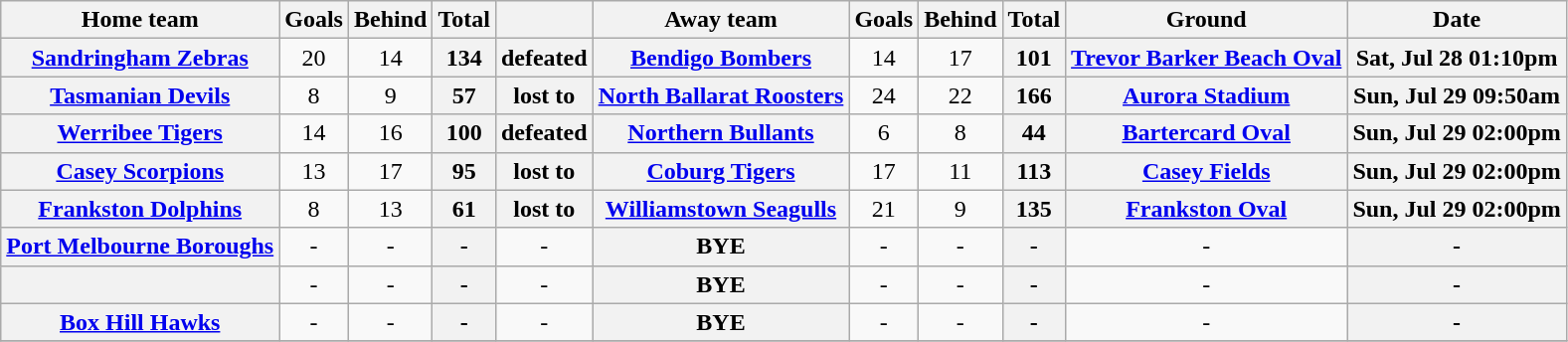<table class="wikitable">
<tr>
<th align=center>Home team</th>
<th align=center>Goals</th>
<th align=center>Behind</th>
<th align=center>Total</th>
<th align=center></th>
<th align=center>Away team</th>
<th align=center>Goals</th>
<th align=center>Behind</th>
<th align=center>Total</th>
<th align=center>Ground</th>
<th align=center>Date</th>
</tr>
<tr>
<th align=center><a href='#'>Sandringham Zebras</a></th>
<td align=center>20</td>
<td align=center>14</td>
<th align=center>134</th>
<th align=center>defeated</th>
<th align=center><a href='#'>Bendigo Bombers</a></th>
<td align=center>14</td>
<td align=center>17</td>
<th align=center>101</th>
<th align=center><a href='#'>Trevor Barker Beach Oval</a></th>
<th align=center>Sat, Jul 28 01:10pm</th>
</tr>
<tr>
<th align=center><a href='#'>Tasmanian Devils</a></th>
<td align=center>8</td>
<td align=center>9</td>
<th align=center>57</th>
<th align=center>lost to</th>
<th align=center><a href='#'>North Ballarat Roosters</a></th>
<td align=center>24</td>
<td align=center>22</td>
<th align=center>166</th>
<th align=center><a href='#'>Aurora Stadium</a></th>
<th align=center>Sun, Jul 29 09:50am</th>
</tr>
<tr>
<th align=center><a href='#'>Werribee Tigers</a></th>
<td align=center>14</td>
<td align=center>16</td>
<th align=center>100</th>
<th align=center>defeated</th>
<th align=center><a href='#'>Northern Bullants</a></th>
<td align=center>6</td>
<td align=center>8</td>
<th align=center>44</th>
<th align=center><a href='#'>Bartercard Oval</a></th>
<th align=center>Sun, Jul 29 02:00pm</th>
</tr>
<tr>
<th align=center><a href='#'>Casey Scorpions</a></th>
<td align=center>13</td>
<td align=center>17</td>
<th align=center>95</th>
<th align=center>lost to</th>
<th align=center><a href='#'>Coburg Tigers</a></th>
<td align=center>17</td>
<td align=center>11</td>
<th align=center>113</th>
<th align=center><a href='#'>Casey Fields</a></th>
<th align=center>Sun, Jul 29 02:00pm</th>
</tr>
<tr>
<th align=center><a href='#'>Frankston Dolphins</a></th>
<td align=center>8</td>
<td align=center>13</td>
<th align=center>61</th>
<th align=center>lost to</th>
<th align=center><a href='#'>Williamstown Seagulls</a></th>
<td align=center>21</td>
<td align=center>9</td>
<th align=center>135</th>
<th align=center><a href='#'>Frankston Oval</a></th>
<th align=center>Sun, Jul 29 02:00pm</th>
</tr>
<tr>
<th align=center><a href='#'>Port Melbourne Boroughs</a></th>
<td align=center>-</td>
<td align=center>-</td>
<th align=center>-</th>
<td align=center>-</td>
<th align=center>BYE</th>
<td align=center>-</td>
<td align=center>-</td>
<th align=center>-</th>
<td align=center>-</td>
<th align=center>-</th>
</tr>
<tr>
<th align=center></th>
<td align=center>-</td>
<td align=center>-</td>
<th align=center>-</th>
<td align=center>-</td>
<th align=center>BYE</th>
<td align=center>-</td>
<td align=center>-</td>
<th align=center>-</th>
<td align=center>-</td>
<th align=center>-</th>
</tr>
<tr>
<th align=center><a href='#'>Box Hill Hawks</a></th>
<td align=center>-</td>
<td align=center>-</td>
<th align=center>-</th>
<td align=center>-</td>
<th align=center>BYE</th>
<td align=center>-</td>
<td align=center>-</td>
<th align=center>-</th>
<td align=center>-</td>
<th align=center>-</th>
</tr>
<tr>
</tr>
</table>
